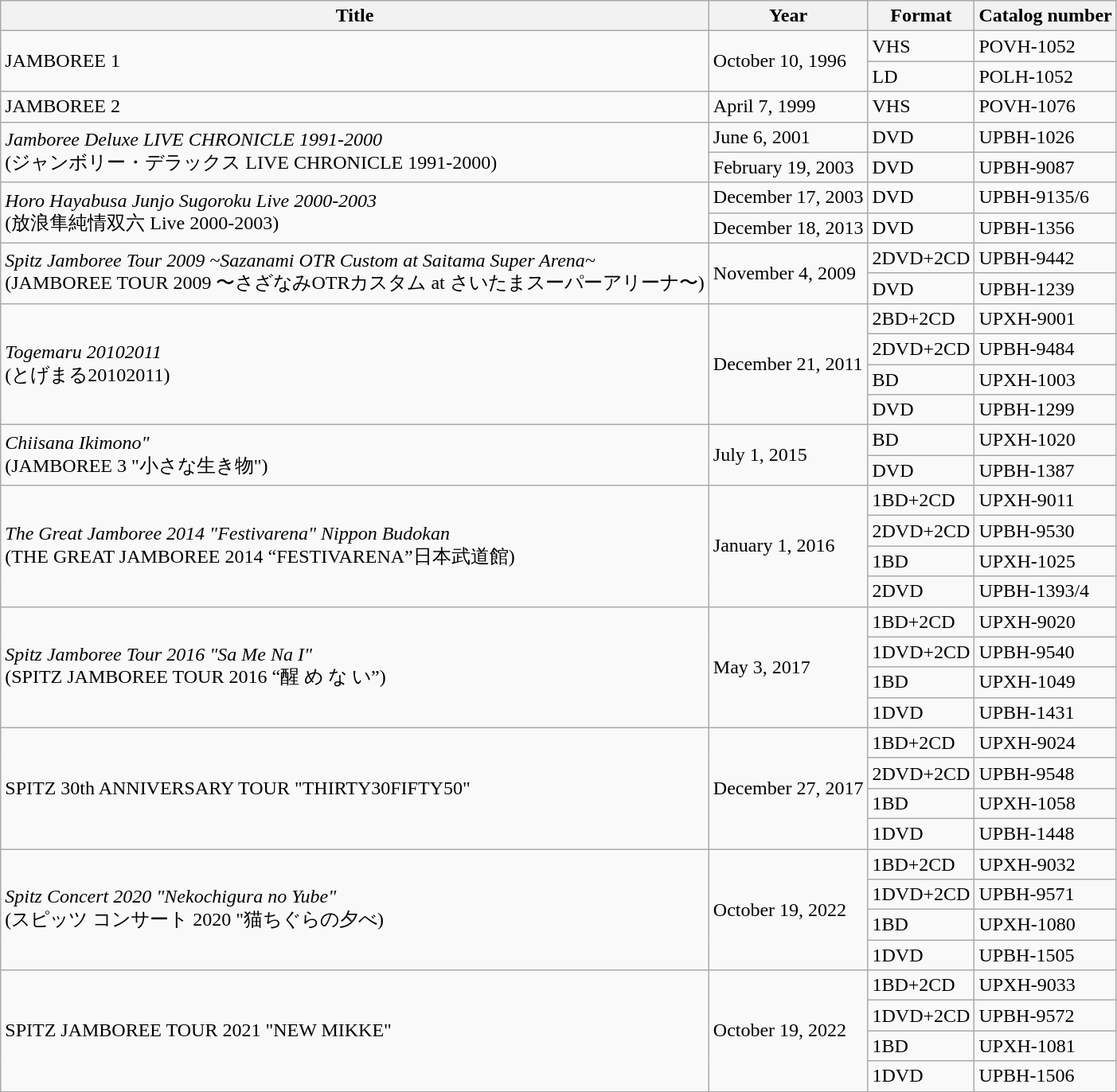<table class="wikitable">
<tr>
<th>Title</th>
<th>Year</th>
<th>Format</th>
<th>Catalog number</th>
</tr>
<tr>
<td colspan="1" rowspan="2">JAMBOREE 1</td>
<td colspan="1" rowspan="2">October 10, 1996</td>
<td>VHS</td>
<td>POVH-1052</td>
</tr>
<tr>
<td>LD</td>
<td>POLH-1052</td>
</tr>
<tr>
<td>JAMBOREE 2</td>
<td>April 7, 1999</td>
<td>VHS</td>
<td>POVH-1076</td>
</tr>
<tr>
<td colspan="1" rowspan="2"><em>Jamboree Deluxe LIVE CHRONICLE 1991-2000</em><br>(ジャンボリー・デラックス LIVE CHRONICLE 1991-2000)</td>
<td>June 6, 2001</td>
<td>DVD</td>
<td>UPBH-1026</td>
</tr>
<tr>
<td>February 19, 2003</td>
<td>DVD</td>
<td>UPBH-9087</td>
</tr>
<tr>
<td colspan="1" rowspan="2"><em>Horo Hayabusa Junjo Sugoroku Live 2000-2003</em><br>(放浪隼純情双六 Live 2000-2003)</td>
<td>December 17, 2003</td>
<td>DVD</td>
<td>UPBH-9135/6</td>
</tr>
<tr>
<td>December 18, 2013</td>
<td>DVD</td>
<td>UPBH-1356</td>
</tr>
<tr>
<td colspan="1" rowspan="2"><em>Spitz Jamboree Tour 2009 ~Sazanami OTR Custom at Saitama Super Arena~</em><br>(JAMBOREE TOUR 2009 〜さざなみOTRカスタム at さいたまスーパーアリーナ〜)</td>
<td colspan="1" rowspan="2">November 4, 2009</td>
<td>2DVD+2CD</td>
<td>UPBH-9442</td>
</tr>
<tr>
<td>DVD</td>
<td>UPBH-1239</td>
</tr>
<tr>
<td colspan="1" rowspan="4"><em>Togemaru 20102011</em><br>(とげまる20102011)</td>
<td colspan="1" rowspan="4">December 21, 2011</td>
<td>2BD+2CD</td>
<td>UPXH-9001</td>
</tr>
<tr>
<td>2DVD+2CD</td>
<td>UPBH-9484</td>
</tr>
<tr>
<td>BD</td>
<td>UPXH-1003</td>
</tr>
<tr>
<td>DVD</td>
<td>UPBH-1299</td>
</tr>
<tr>
<td colspan="1" rowspan="2"><em>Chiisana Ikimono"</em><br>(JAMBOREE 3 "小さな生き物")</td>
<td colspan="1" rowspan="2">July 1, 2015</td>
<td>BD</td>
<td>UPXH-1020</td>
</tr>
<tr>
<td>DVD</td>
<td>UPBH-1387</td>
</tr>
<tr>
<td colspan="1" rowspan="4"><em>The Great Jamboree 2014 "Festivarena" Nippon Budokan</em><br>(THE GREAT JAMBOREE 2014 “FESTIVARENA”日本武道館)</td>
<td colspan="1" rowspan="4">January 1, 2016</td>
<td>1BD+2CD</td>
<td>UPXH-9011</td>
</tr>
<tr>
<td>2DVD+2CD</td>
<td>UPBH-9530</td>
</tr>
<tr>
<td>1BD</td>
<td>UPXH-1025</td>
</tr>
<tr>
<td>2DVD</td>
<td>UPBH-1393/4</td>
</tr>
<tr>
<td colspan="1" rowspan="4"><em>Spitz Jamboree Tour 2016 "Sa Me Na I"</em><br>(SPITZ JAMBOREE TOUR 2016 “醒 め な い”)</td>
<td colspan="1" rowspan="4">May 3, 2017</td>
<td>1BD+2CD</td>
<td>UPXH-9020</td>
</tr>
<tr>
<td>1DVD+2CD</td>
<td>UPBH-9540</td>
</tr>
<tr>
<td>1BD</td>
<td>UPXH-1049</td>
</tr>
<tr>
<td>1DVD</td>
<td>UPBH-1431</td>
</tr>
<tr>
<td colspan="1" rowspan="4">SPITZ 30th ANNIVERSARY TOUR "THIRTY30FIFTY50"</td>
<td colspan="1" rowspan="4">December 27, 2017</td>
<td>1BD+2CD</td>
<td>UPXH-9024</td>
</tr>
<tr>
<td>2DVD+2CD</td>
<td>UPBH-9548</td>
</tr>
<tr>
<td>1BD</td>
<td>UPXH-1058</td>
</tr>
<tr>
<td>1DVD</td>
<td>UPBH-1448</td>
</tr>
<tr>
<td colspan="1" rowspan="4"><em>Spitz Concert 2020 "Nekochigura no Yube"</em><br>(スピッツ コンサート 2020 "猫ちぐらの夕べ)</td>
<td colspan="1" rowspan="4">October 19, 2022</td>
<td>1BD+2CD</td>
<td>UPXH-9032</td>
</tr>
<tr>
<td>1DVD+2CD</td>
<td>UPBH-9571</td>
</tr>
<tr>
<td>1BD</td>
<td>UPXH-1080</td>
</tr>
<tr>
<td>1DVD</td>
<td>UPBH-1505</td>
</tr>
<tr>
<td colspan="1" rowspan="4">SPITZ JAMBOREE TOUR 2021 "NEW MIKKE"</td>
<td colspan="1" rowspan="4">October 19, 2022</td>
<td>1BD+2CD</td>
<td>UPXH-9033</td>
</tr>
<tr>
<td>1DVD+2CD</td>
<td>UPBH-9572</td>
</tr>
<tr>
<td>1BD</td>
<td>UPXH-1081</td>
</tr>
<tr>
<td>1DVD</td>
<td>UPBH-1506</td>
</tr>
</table>
